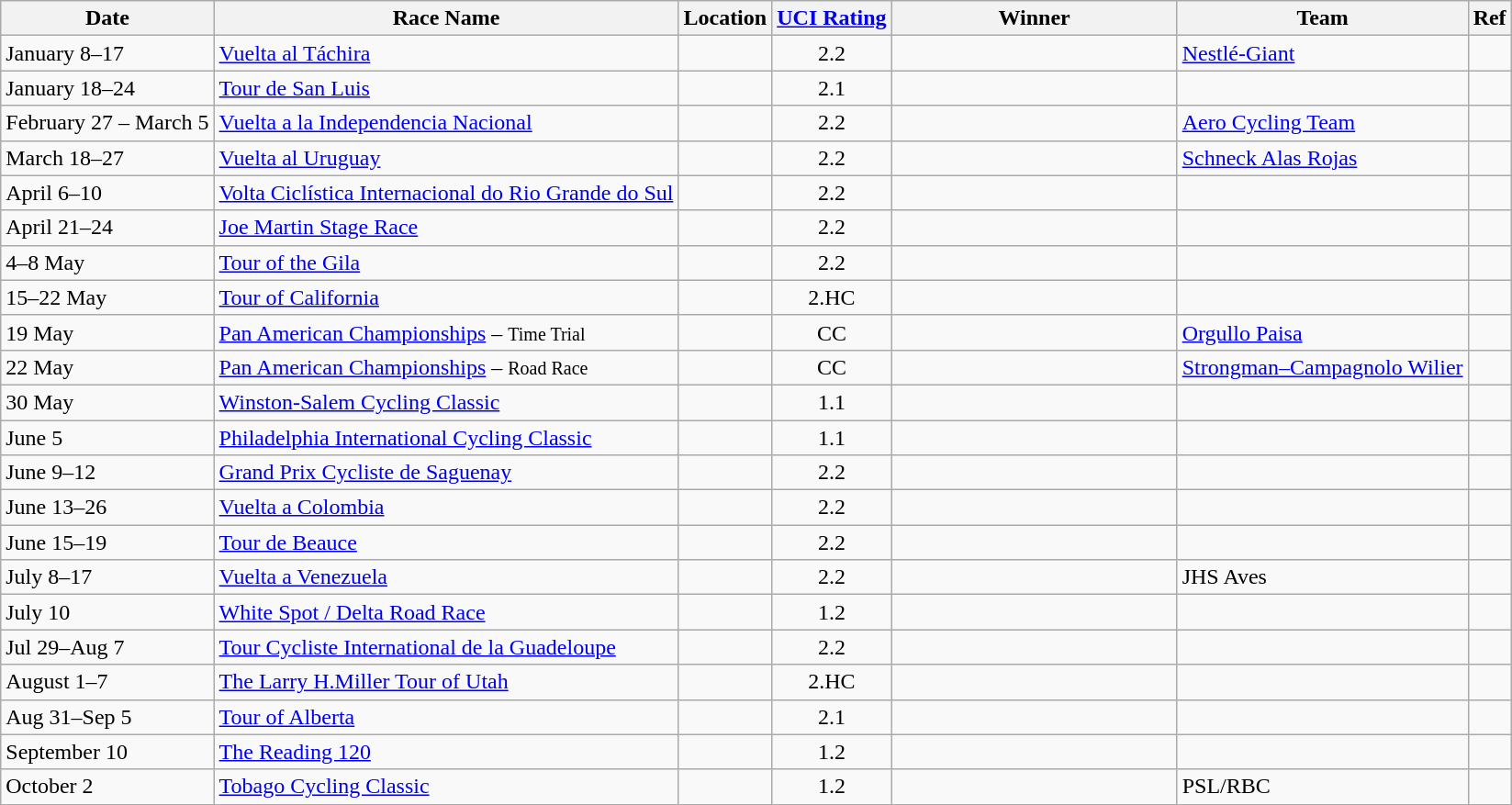<table class="wikitable sortable">
<tr>
<th>Date</th>
<th>Race Name</th>
<th>Location</th>
<th><a href='#'>UCI Rating</a></th>
<th width=200px>Winner</th>
<th>Team</th>
<th>Ref</th>
</tr>
<tr>
<td>January 8–17</td>
<td><a href='#'>Vuelta al Táchira</a></td>
<td></td>
<td align=center>2.2</td>
<td></td>
<td><a href='#'>Nestlé-Giant</a></td>
<td align=center></td>
</tr>
<tr>
<td>January 18–24</td>
<td><a href='#'>Tour de San Luis</a></td>
<td></td>
<td align=center>2.1</td>
<td></td>
<td></td>
<td align=center></td>
</tr>
<tr>
<td>February 27 – March 5</td>
<td><a href='#'>Vuelta a la Independencia Nacional</a></td>
<td></td>
<td align=center>2.2</td>
<td></td>
<td><a href='#'>Aero Cycling Team</a></td>
<td align=center></td>
</tr>
<tr>
<td>March 18–27</td>
<td><a href='#'>Vuelta al Uruguay</a></td>
<td></td>
<td align=center>2.2</td>
<td></td>
<td><a href='#'>Schneck Alas Rojas</a></td>
<td align=center></td>
</tr>
<tr>
<td>April 6–10</td>
<td><a href='#'>Volta Ciclística Internacional do Rio Grande do Sul</a></td>
<td></td>
<td align=center>2.2</td>
<td></td>
<td></td>
<td align=center></td>
</tr>
<tr>
<td>April 21–24</td>
<td><a href='#'>Joe Martin Stage Race</a></td>
<td></td>
<td align=center>2.2</td>
<td></td>
<td></td>
<td align=center></td>
</tr>
<tr>
<td>4–8 May</td>
<td><a href='#'>Tour of the Gila</a></td>
<td></td>
<td align=center>2.2</td>
<td></td>
<td></td>
<td align=center></td>
</tr>
<tr>
<td>15–22 May</td>
<td><a href='#'>Tour of California</a></td>
<td></td>
<td align=center>2.HC</td>
<td></td>
<td></td>
<td align=center></td>
</tr>
<tr>
<td>19 May</td>
<td><a href='#'>Pan American Championships</a> – <small>Time Trial</small></td>
<td></td>
<td align=center>CC</td>
<td></td>
<td><a href='#'>Orgullo Paisa</a></td>
<td align=center></td>
</tr>
<tr>
<td>22 May</td>
<td><a href='#'>Pan American Championships</a> – <small>Road Race</small></td>
<td></td>
<td align=center>CC</td>
<td></td>
<td><a href='#'>Strongman–Campagnolo Wilier</a></td>
<td align=center></td>
</tr>
<tr>
<td>30 May</td>
<td><a href='#'>Winston-Salem Cycling Classic</a></td>
<td></td>
<td align=center>1.1</td>
<td></td>
<td></td>
<td align=center></td>
</tr>
<tr>
<td>June 5</td>
<td><a href='#'>Philadelphia International Cycling Classic</a></td>
<td></td>
<td align=center>1.1</td>
<td></td>
<td></td>
<td align=center></td>
</tr>
<tr>
<td>June 9–12</td>
<td><a href='#'>Grand Prix Cycliste de Saguenay</a></td>
<td></td>
<td align=center>2.2</td>
<td></td>
<td></td>
<td align=center></td>
</tr>
<tr>
<td>June 13–26</td>
<td><a href='#'>Vuelta a Colombia</a></td>
<td></td>
<td align=center>2.2</td>
<td></td>
<td></td>
<td align=center></td>
</tr>
<tr>
<td>June 15–19</td>
<td><a href='#'>Tour de Beauce</a></td>
<td></td>
<td align=center>2.2</td>
<td></td>
<td></td>
<td align=center></td>
</tr>
<tr>
<td>July 8–17</td>
<td><a href='#'>Vuelta a Venezuela</a></td>
<td></td>
<td align=center>2.2</td>
<td></td>
<td>JHS Aves</td>
<td align=center></td>
</tr>
<tr>
<td>July 10</td>
<td><a href='#'>White Spot / Delta Road Race</a></td>
<td></td>
<td align=center>1.2</td>
<td></td>
<td></td>
<td align=center></td>
</tr>
<tr>
<td>Jul 29–Aug 7</td>
<td><a href='#'>Tour Cycliste International de la Guadeloupe</a></td>
<td></td>
<td align=center>2.2</td>
<td></td>
<td></td>
<td align=center></td>
</tr>
<tr>
<td>August 1–7</td>
<td><a href='#'>The Larry H.Miller Tour of Utah</a></td>
<td></td>
<td align=center>2.HC</td>
<td></td>
<td></td>
<td align=center></td>
</tr>
<tr>
<td>Aug 31–Sep 5</td>
<td><a href='#'>Tour of Alberta</a></td>
<td></td>
<td align=center>2.1</td>
<td></td>
<td></td>
<td align=center></td>
</tr>
<tr>
<td>September 10</td>
<td><a href='#'>The Reading 120</a></td>
<td></td>
<td align=center>1.2</td>
<td></td>
<td></td>
<td align=center></td>
</tr>
<tr>
<td>October 2</td>
<td><a href='#'>Tobago Cycling Classic</a></td>
<td></td>
<td align=center>1.2</td>
<td></td>
<td>PSL/RBC</td>
<td align=center></td>
</tr>
</table>
